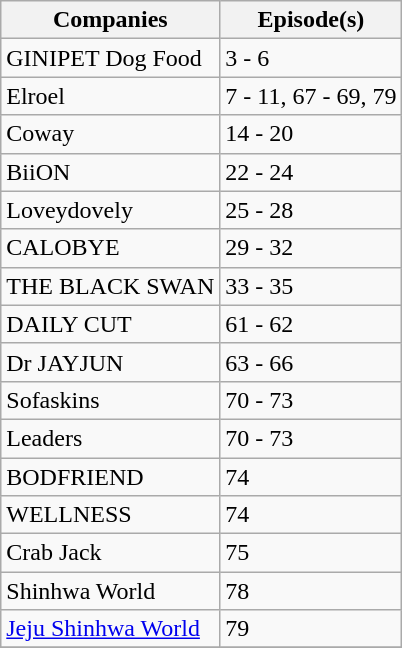<table class="wikitable">
<tr>
<th>Companies</th>
<th>Episode(s)</th>
</tr>
<tr>
<td>GINIPET Dog Food</td>
<td>3 - 6</td>
</tr>
<tr>
<td>Elroel</td>
<td>7 - 11, 67 - 69, 79</td>
</tr>
<tr>
<td>Coway</td>
<td>14 - 20</td>
</tr>
<tr>
<td>BiiON</td>
<td>22 - 24</td>
</tr>
<tr>
<td>Loveydovely</td>
<td>25 - 28</td>
</tr>
<tr>
<td>CALOBYE</td>
<td>29 - 32</td>
</tr>
<tr>
<td>THE BLACK SWAN</td>
<td>33 - 35</td>
</tr>
<tr>
<td>DAILY CUT</td>
<td>61 - 62</td>
</tr>
<tr>
<td>Dr JAYJUN</td>
<td>63 - 66</td>
</tr>
<tr>
<td>Sofaskins</td>
<td>70 - 73</td>
</tr>
<tr>
<td>Leaders</td>
<td>70 - 73</td>
</tr>
<tr>
<td>BODFRIEND</td>
<td>74</td>
</tr>
<tr>
<td>WELLNESS</td>
<td>74</td>
</tr>
<tr>
<td>Crab Jack</td>
<td>75</td>
</tr>
<tr>
<td>Shinhwa World</td>
<td>78</td>
</tr>
<tr>
<td><a href='#'>Jeju Shinhwa World</a></td>
<td>79</td>
</tr>
<tr>
</tr>
</table>
